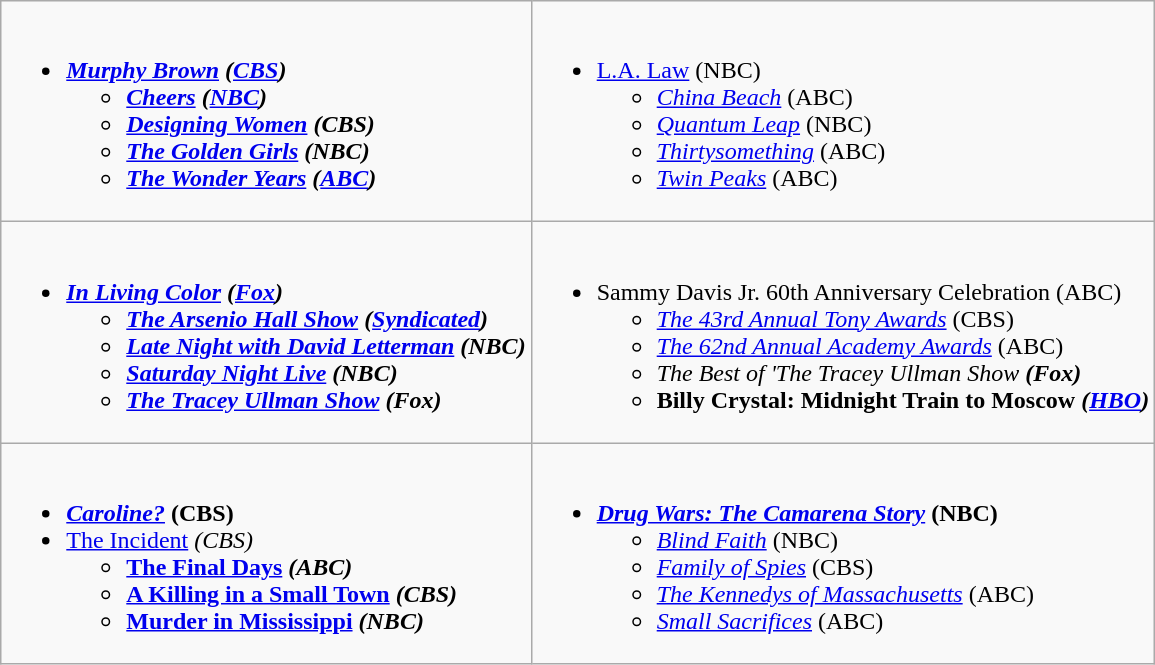<table class="wikitable">
<tr>
<td style="vertical-align:top;"><br><ul><li><strong><em><a href='#'>Murphy Brown</a><em> (<a href='#'>CBS</a>)<strong><ul><li></em><a href='#'>Cheers</a><em> (<a href='#'>NBC</a>)</li><li></em><a href='#'>Designing Women</a><em> (CBS)</li><li></em><a href='#'>The Golden Girls</a><em> (NBC)</li><li></em><a href='#'>The Wonder Years</a><em> (<a href='#'>ABC</a>)</li></ul></li></ul></td>
<td style="vertical-align:top;"><br><ul><li></em></strong><a href='#'>L.A. Law</a></em> (NBC)</strong><ul><li><em><a href='#'>China Beach</a></em> (ABC)</li><li><em><a href='#'>Quantum Leap</a></em> (NBC)</li><li><em><a href='#'>Thirtysomething</a></em> (ABC)</li><li><em><a href='#'>Twin Peaks</a></em> (ABC)</li></ul></li></ul></td>
</tr>
<tr>
<td style="vertical-align:top;"><br><ul><li><strong><em><a href='#'>In Living Color</a><em> (<a href='#'>Fox</a>)<strong><ul><li></em><a href='#'>The Arsenio Hall Show</a><em> (<a href='#'>Syndicated</a>)</li><li></em><a href='#'>Late Night with David Letterman</a><em> (NBC)</li><li></em><a href='#'>Saturday Night Live</a><em> (NBC)</li><li></em><a href='#'>The Tracey Ullman Show</a><em> (Fox)</li></ul></li></ul></td>
<td style="vertical-align:top;"><br><ul><li></em></strong>Sammy Davis Jr. 60th Anniversary Celebration</em> (ABC)</strong><ul><li><em><a href='#'>The 43rd Annual Tony Awards</a></em> (CBS)</li><li><em><a href='#'>The 62nd Annual Academy Awards</a></em> (ABC)</li><li><em>The Best of 'The Tracey Ullman Show<strong> (Fox)</li><li></em>Billy Crystal: Midnight Train to Moscow<em> (<a href='#'>HBO</a>)</li></ul></li></ul></td>
</tr>
<tr>
<td style="vertical-align:top;"><br><ul><li><strong><em><a href='#'>Caroline?</a></em> (CBS)</strong></li><li></em></strong><a href='#'>The Incident</a><em> (CBS)<strong><ul><li></em><a href='#'>The Final Days</a><em> (ABC)</li><li></em><a href='#'>A Killing in a Small Town</a><em> (CBS)</li><li></em><a href='#'>Murder in Mississippi</a><em> (NBC)</li></ul></li></ul></td>
<td style="vertical-align:top;"><br><ul><li><strong><em><a href='#'>Drug Wars: The Camarena Story</a></em> (NBC)</strong><ul><li><em><a href='#'>Blind Faith</a></em> (NBC)</li><li><em><a href='#'>Family of Spies</a></em> (CBS)</li><li><em><a href='#'>The Kennedys of Massachusetts</a></em> (ABC)</li><li><em><a href='#'>Small Sacrifices</a></em> (ABC)</li></ul></li></ul></td>
</tr>
</table>
